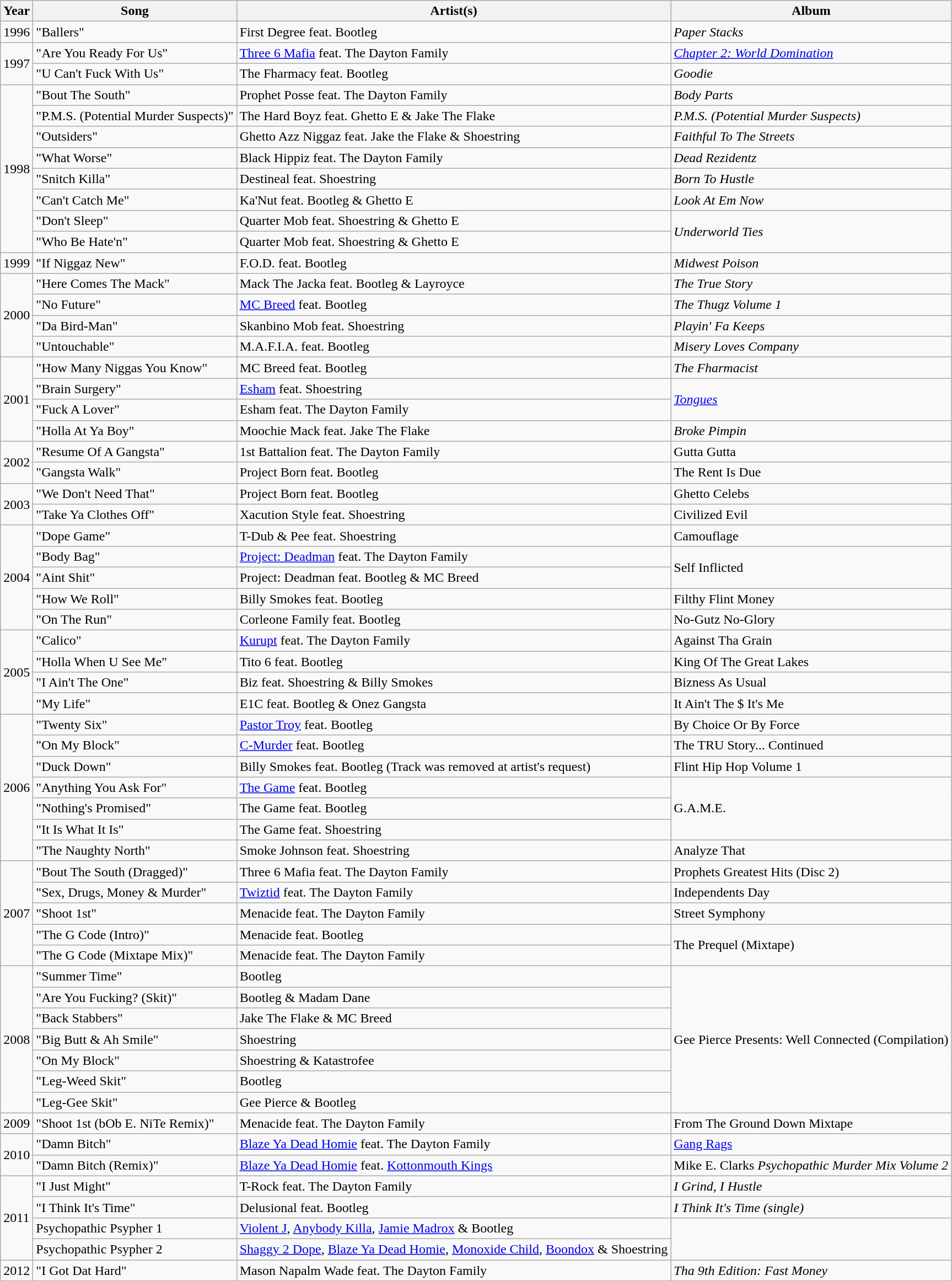<table class="wikitable">
<tr>
<th>Year</th>
<th>Song</th>
<th>Artist(s)</th>
<th>Album</th>
</tr>
<tr>
<td rowspan="1">1996</td>
<td align="left">"Ballers"</td>
<td align="left">First Degree feat. Bootleg</td>
<td align="left"><em>Paper Stacks</em></td>
</tr>
<tr>
<td rowspan="2">1997</td>
<td align="left">"Are You Ready For Us"</td>
<td align="left"><a href='#'>Three 6 Mafia</a> feat. The Dayton Family</td>
<td align="left"><em><a href='#'>Chapter 2: World Domination</a></em></td>
</tr>
<tr>
<td align="left">"U Can't Fuck With Us"</td>
<td align="left">The Fharmacy feat. Bootleg</td>
<td align="left"><em>Goodie</em></td>
</tr>
<tr>
<td rowspan="8">1998</td>
<td align="left">"Bout The South"</td>
<td align="left">Prophet Posse feat. The Dayton Family</td>
<td align="left"><em>Body Parts</em></td>
</tr>
<tr>
<td align="left">"P.M.S. (Potential Murder Suspects)"</td>
<td align="left">The Hard Boyz feat. Ghetto E & Jake The Flake</td>
<td align="left"><em>P.M.S. (Potential Murder Suspects)</em></td>
</tr>
<tr>
<td align="left">"Outsiders"</td>
<td align="left">Ghetto Azz Niggaz feat. Jake the Flake & Shoestring</td>
<td align="left"><em>Faithful To The Streets</em></td>
</tr>
<tr>
<td align="left">"What Worse"</td>
<td align="left">Black Hippiz feat. The Dayton Family</td>
<td align="left"><em>Dead Rezidentz</em></td>
</tr>
<tr>
<td align="left">"Snitch Killa"</td>
<td align="left">Destineal feat. Shoestring</td>
<td align="left"><em>Born To Hustle</em></td>
</tr>
<tr>
<td align="left">"Can't Catch Me"</td>
<td align="left">Ka'Nut feat. Bootleg & Ghetto E</td>
<td align="left"><em>Look At Em Now</em></td>
</tr>
<tr>
<td align="left">"Don't Sleep"</td>
<td align="left">Quarter Mob feat. Shoestring & Ghetto E</td>
<td rowspan="2"><em>Underworld Ties</em></td>
</tr>
<tr>
<td align="left">"Who Be Hate'n"</td>
<td align="left">Quarter Mob feat. Shoestring & Ghetto E</td>
</tr>
<tr>
<td rowspan="1">1999</td>
<td align="left">"If Niggaz New"</td>
<td align="left">F.O.D. feat. Bootleg</td>
<td align="left"><em>Midwest Poison</em></td>
</tr>
<tr>
<td rowspan="4">2000</td>
<td align="left">"Here Comes The Mack"</td>
<td align="left">Mack The Jacka feat. Bootleg & Layroyce</td>
<td align="left"><em>The True Story</em></td>
</tr>
<tr>
<td align="left">"No Future"</td>
<td align="left"><a href='#'>MC Breed</a> feat. Bootleg</td>
<td align="left"><em>The Thugz Volume 1</em></td>
</tr>
<tr>
<td align="left">"Da Bird-Man"</td>
<td align="left">Skanbino Mob feat. Shoestring</td>
<td align="left"><em>Playin' Fa Keeps</em></td>
</tr>
<tr>
<td align="left">"Untouchable"</td>
<td align="left">M.A.F.I.A. feat. Bootleg</td>
<td align="left"><em>Misery Loves Company</em></td>
</tr>
<tr>
<td rowspan="4">2001</td>
<td align="left">"How Many Niggas You Know"</td>
<td align="left">MC Breed feat. Bootleg</td>
<td align="left"><em>The Fharmacist</em></td>
</tr>
<tr>
<td align="left">"Brain Surgery"</td>
<td align="left"><a href='#'>Esham</a> feat. Shoestring</td>
<td rowspan="2"><em><a href='#'>Tongues</a></em></td>
</tr>
<tr>
<td align="left">"Fuck A Lover"</td>
<td align="left">Esham feat. The Dayton Family</td>
</tr>
<tr>
<td align="left">"Holla At Ya Boy"</td>
<td align="left">Moochie Mack feat. Jake The Flake</td>
<td align="left"><em>Broke Pimpin<strong></td>
</tr>
<tr>
<td rowspan="2">2002</td>
<td align="left">"Resume Of A Gangsta"</td>
<td align="left">1st Battalion feat. The Dayton Family</td>
<td align="left"></em>Gutta Gutta<em></td>
</tr>
<tr>
<td align="left">"Gangsta Walk"</td>
<td align="left">Project Born feat. Bootleg</td>
<td align="left"></em>The Rent Is Due<em></td>
</tr>
<tr>
<td rowspan="2">2003</td>
<td align="left">"We Don't Need That"</td>
<td align="left">Project Born feat. Bootleg</td>
<td align="left"></em>Ghetto Celebs<em></td>
</tr>
<tr>
<td align="left">"Take Ya Clothes Off"</td>
<td align="left">Xacution Style feat. Shoestring</td>
<td align="left"></em>Civilized Evil<em></td>
</tr>
<tr>
<td rowspan="5">2004</td>
<td align="left">"Dope Game"</td>
<td align="left">T-Dub & Pee feat. Shoestring</td>
<td align="left"></em>Camouflage<em></td>
</tr>
<tr>
<td align="left">"Body Bag"</td>
<td align="left"><a href='#'>Project: Deadman</a> feat. The Dayton Family</td>
<td rowspan="2"></em>Self Inflicted<em></td>
</tr>
<tr>
<td align="left">"Aint Shit"</td>
<td align="left">Project: Deadman feat. Bootleg & MC Breed</td>
</tr>
<tr>
<td align="left">"How We Roll"</td>
<td align="left">Billy Smokes feat. Bootleg</td>
<td align="left"></em>Filthy Flint Money<em></td>
</tr>
<tr>
<td align="left">"On The Run"</td>
<td align="left">Corleone Family feat. Bootleg</td>
<td align="left"></em>No-Gutz No-Glory<em></td>
</tr>
<tr>
<td rowspan="4">2005</td>
<td align="left">"Calico"</td>
<td align="left"><a href='#'>Kurupt</a> feat. The Dayton Family</td>
<td align="left"></em>Against Tha Grain<em></td>
</tr>
<tr>
<td align="left">"Holla When U See Me"</td>
<td align="left">Tito 6 feat. Bootleg</td>
<td align="left"></em>King Of The Great Lakes<em></td>
</tr>
<tr>
<td align="left">"I Ain't The One"</td>
<td align="left">Biz feat. Shoestring & Billy Smokes</td>
<td align="left"></em>Bizness As Usual<em></td>
</tr>
<tr>
<td align="left">"My Life"</td>
<td align="left">E1C feat. Bootleg & Onez Gangsta</td>
<td align="left"></em>It Ain't The $ It's Me<em></td>
</tr>
<tr>
<td rowspan="7">2006</td>
<td align="left">"Twenty Six"</td>
<td align="left"><a href='#'>Pastor Troy</a> feat. Bootleg</td>
<td align="left"></em>By Choice Or By Force<em></td>
</tr>
<tr>
<td align="left">"On My Block"</td>
<td align="left"><a href='#'>C-Murder</a> feat. Bootleg</td>
<td align="left"></em>The TRU Story... Continued<em></td>
</tr>
<tr>
<td align="left">"Duck Down"</td>
<td align="left">Billy Smokes feat. Bootleg (Track was removed at artist's request)</td>
<td align="left"></em>Flint Hip Hop Volume 1<em></td>
</tr>
<tr>
<td align="left">"Anything You Ask For"</td>
<td align="left"><a href='#'>The Game</a> feat. Bootleg</td>
<td rowspan="3"></em>G.A.M.E.<em></td>
</tr>
<tr>
<td align="left">"Nothing's Promised"</td>
<td align="left">The Game feat. Bootleg</td>
</tr>
<tr>
<td align="left">"It Is What It Is"</td>
<td align="left">The Game feat. Shoestring</td>
</tr>
<tr>
<td align="left">"The Naughty North"</td>
<td align="left">Smoke Johnson feat. Shoestring</td>
<td align="left"></em>Analyze That<em></td>
</tr>
<tr>
<td rowspan="5">2007</td>
<td align="left">"Bout The South (Dragged)"</td>
<td align="left">Three 6 Mafia feat. The Dayton Family</td>
<td align="left"></em>Prophets Greatest Hits (Disc 2)<em></td>
</tr>
<tr>
<td align="left">"Sex, Drugs, Money & Murder"</td>
<td align="left"><a href='#'>Twiztid</a> feat. The Dayton Family</td>
<td align="left"></em>Independents Day<em></td>
</tr>
<tr>
<td align="left">"Shoot 1st"</td>
<td align="left">Menacide feat. The Dayton Family</td>
<td align="left"></em>Street Symphony<em></td>
</tr>
<tr>
<td align="left">"The G Code (Intro)"</td>
<td align="left">Menacide feat. Bootleg</td>
<td rowspan="2"></em>The Prequel (Mixtape)<em></td>
</tr>
<tr>
<td align="left">"The G Code (Mixtape Mix)"</td>
<td align="left">Menacide feat. The Dayton Family</td>
</tr>
<tr>
<td rowspan="7">2008</td>
<td align="left">"Summer Time"</td>
<td align="left">Bootleg</td>
<td rowspan="7"></em>Gee Pierce Presents: Well Connected (Compilation)<em></td>
</tr>
<tr>
<td align="left">"Are You Fucking? (Skit)"</td>
<td align="left">Bootleg & Madam Dane</td>
</tr>
<tr>
<td align="left">"Back Stabbers"</td>
<td align="left">Jake The Flake & MC Breed</td>
</tr>
<tr>
<td align="left">"Big Butt & Ah Smile"</td>
<td align="left">Shoestring</td>
</tr>
<tr>
<td align="left">"On My Block"</td>
<td align="left">Shoestring & Katastrofee</td>
</tr>
<tr>
<td align="left">"Leg-Weed Skit"</td>
<td align="left">Bootleg</td>
</tr>
<tr>
<td align="left">"Leg-Gee Skit"</td>
<td align="left">Gee Pierce & Bootleg</td>
</tr>
<tr>
<td rowspan="1">2009</td>
<td align="left">"Shoot 1st (bOb E. NiTe Remix)"</td>
<td align="left">Menacide feat. The Dayton Family</td>
<td align="left"></em>From The Ground Down Mixtape<em></td>
</tr>
<tr>
<td rowspan="2">2010</td>
<td align="left">"Damn Bitch"</td>
<td align="left"><a href='#'>Blaze Ya Dead Homie</a> feat. The Dayton Family</td>
<td align="left"></em><a href='#'>Gang Rags</a><em></td>
</tr>
<tr>
<td align="left">"Damn Bitch (Remix)"</td>
<td align="left"><a href='#'>Blaze Ya Dead Homie</a> feat. <a href='#'>Kottonmouth Kings</a></td>
<td align="left"></em>Mike E. Clark</strong>s <em>Psychopathic Murder Mix Volume 2</em></td>
</tr>
<tr>
<td rowspan="4">2011</td>
<td align="left">"I Just Might"</td>
<td align="left">T-Rock feat. The Dayton Family</td>
<td align="left"><em>I Grind, I Hustle</em></td>
</tr>
<tr>
<td align="left">"I Think It's Time"</td>
<td align="left">Delusional feat. Bootleg</td>
<td align="left"><em>I Think It's Time (single)</em></td>
</tr>
<tr>
<td>Psychopathic Psypher 1</td>
<td><a href='#'>Violent J</a>, <a href='#'>Anybody Killa</a>, <a href='#'>Jamie Madrox</a> & Bootleg</td>
</tr>
<tr>
<td>Psychopathic Psypher 2</td>
<td><a href='#'>Shaggy 2 Dope</a>, <a href='#'>Blaze Ya Dead Homie</a>, <a href='#'>Monoxide Child</a>, <a href='#'>Boondox</a> & Shoestring</td>
</tr>
<tr>
<td rowspan="1">2012</td>
<td align="left">"I Got Dat Hard"</td>
<td align="left">Mason Napalm Wade feat. The Dayton Family</td>
<td align="left"><em>Tha 9th Edition: Fast Money</em></td>
</tr>
</table>
